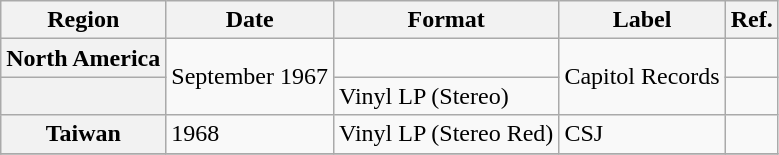<table class="wikitable plainrowheaders">
<tr>
<th scope="col">Region</th>
<th scope="col">Date</th>
<th scope="col">Format</th>
<th scope="col">Label</th>
<th scope="col">Ref.</th>
</tr>
<tr>
<th scope="row">North America</th>
<td rowspan="2">September 1967</td>
<td></td>
<td rowspan="2">Capitol Records</td>
<td></td>
</tr>
<tr>
<th scope="row"></th>
<td>Vinyl LP (Stereo)</td>
<td></td>
</tr>
<tr>
<th scope="row">Taiwan</th>
<td>1968</td>
<td>Vinyl LP (Stereo Red)</td>
<td>CSJ</td>
<td></td>
</tr>
<tr>
</tr>
</table>
